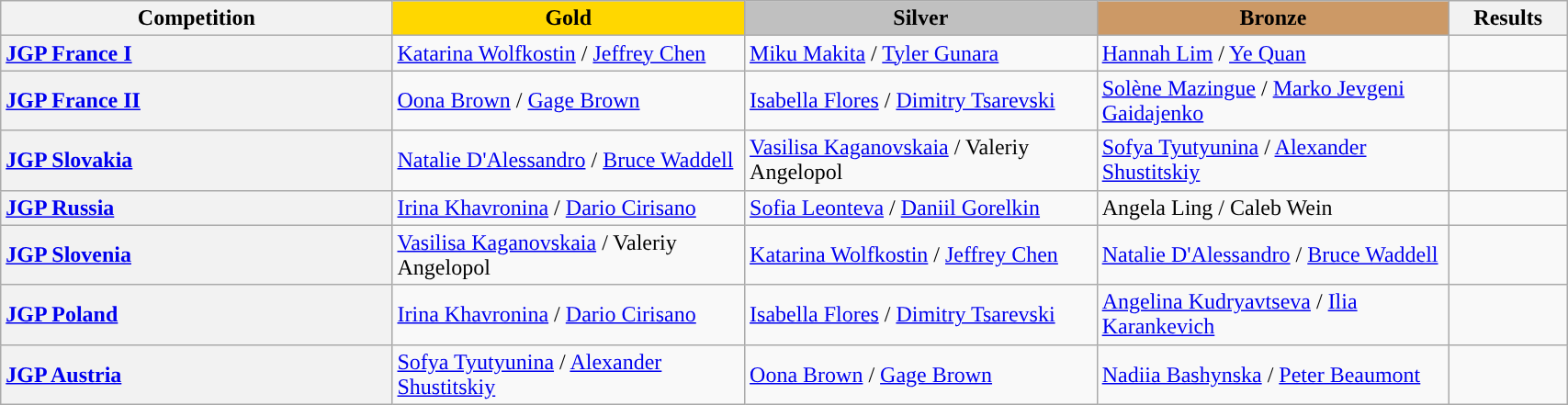<table class="wikitable unsortable" style="text-align:left; width:90%">
<tr>
<th scope="col" style="text-align:center; width:25%;">Competition</th>
<td scope="col" style="text-align:center; width:22.5%; background:gold"><strong>Gold</strong></td>
<td scope="col" style="text-align:center; width:22.5%; background:silver"><strong>Silver</strong></td>
<td scope="col" style="text-align:center; width:22.5%; background:#c96"><strong>Bronze</strong></td>
<th scope="col" style="text-align:center; width:7.5%;">Results</th>
</tr>
<tr>
<th scope="row" style="text-align:left"> <a href='#'>JGP France I</a></th>
<td> <a href='#'>Katarina Wolfkostin</a> / <a href='#'>Jeffrey Chen</a></td>
<td> <a href='#'>Miku Makita</a> / <a href='#'>Tyler Gunara</a></td>
<td> <a href='#'>Hannah Lim</a> / <a href='#'>Ye Quan</a></td>
<td></td>
</tr>
<tr>
<th scope="row" style="text-align:left"> <a href='#'>JGP France II</a></th>
<td> <a href='#'>Oona Brown</a> / <a href='#'>Gage Brown</a></td>
<td> <a href='#'>Isabella Flores</a> / <a href='#'>Dimitry Tsarevski</a></td>
<td> <a href='#'>Solène Mazingue</a> / <a href='#'>Marko Jevgeni Gaidajenko</a></td>
<td></td>
</tr>
<tr>
<th scope="row" style="text-align:left"> <a href='#'>JGP Slovakia</a></th>
<td> <a href='#'>Natalie D'Alessandro</a> / <a href='#'>Bruce Waddell</a></td>
<td> <a href='#'>Vasilisa Kaganovskaia</a> / Valeriy Angelopol</td>
<td> <a href='#'>Sofya Tyutyunina</a> / <a href='#'>Alexander Shustitskiy</a></td>
<td></td>
</tr>
<tr>
<th scope="row" style="text-align:left"> <a href='#'>JGP Russia</a></th>
<td> <a href='#'>Irina Khavronina</a> / <a href='#'>Dario Cirisano</a></td>
<td> <a href='#'>Sofia Leonteva</a> / <a href='#'>Daniil Gorelkin</a></td>
<td> Angela Ling / Caleb Wein</td>
<td></td>
</tr>
<tr>
<th scope="row" style="text-align:left"> <a href='#'>JGP Slovenia</a></th>
<td> <a href='#'>Vasilisa Kaganovskaia</a> / Valeriy Angelopol</td>
<td> <a href='#'>Katarina Wolfkostin</a> / <a href='#'>Jeffrey Chen</a></td>
<td> <a href='#'>Natalie D'Alessandro</a> / <a href='#'>Bruce Waddell</a></td>
<td></td>
</tr>
<tr>
<th scope="row" style="text-align:left"> <a href='#'>JGP Poland</a></th>
<td> <a href='#'>Irina Khavronina</a> / <a href='#'>Dario Cirisano</a></td>
<td> <a href='#'>Isabella Flores</a> / <a href='#'>Dimitry Tsarevski</a></td>
<td> <a href='#'>Angelina Kudryavtseva</a> / <a href='#'>Ilia Karankevich</a></td>
<td></td>
</tr>
<tr>
<th scope="row" style="text-align:left"> <a href='#'>JGP Austria</a></th>
<td> <a href='#'>Sofya Tyutyunina</a> / <a href='#'>Alexander Shustitskiy</a></td>
<td> <a href='#'>Oona Brown</a> / <a href='#'>Gage Brown</a></td>
<td> <a href='#'>Nadiia Bashynska</a> / <a href='#'>Peter Beaumont</a></td>
<td></td>
</tr>
</table>
